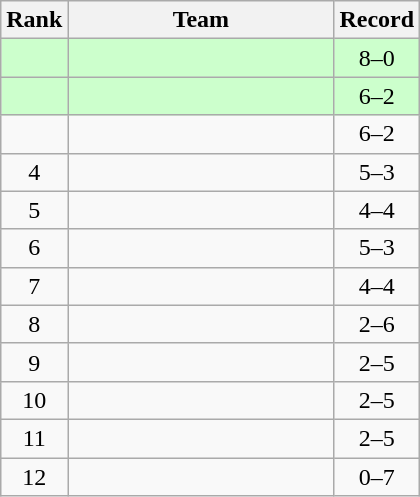<table class="wikitable" style="text-align:center" style="font-size:90%;">
<tr>
<th>Rank</th>
<th width=170>Team</th>
<th>Record</th>
</tr>
<tr style="background:#cfc;">
<td align=center></td>
<td align=left></td>
<td align=center>8–0</td>
</tr>
<tr style="background:#cfc;">
<td align=center></td>
<td align=left></td>
<td align=center>6–2</td>
</tr>
<tr>
<td align=center></td>
<td align=left></td>
<td align=center>6–2</td>
</tr>
<tr>
<td align=center>4</td>
<td align=left></td>
<td align=center>5–3</td>
</tr>
<tr>
<td align=center>5</td>
<td align=left></td>
<td align=center>4–4</td>
</tr>
<tr>
<td align=center>6</td>
<td align=left></td>
<td align=center>5–3</td>
</tr>
<tr>
<td align=center>7</td>
<td align=left></td>
<td align=center>4–4</td>
</tr>
<tr>
<td align=center>8</td>
<td align=left></td>
<td align=center>2–6</td>
</tr>
<tr>
<td align=center>9</td>
<td align=left></td>
<td align=center>2–5</td>
</tr>
<tr>
<td align=center>10</td>
<td align=left></td>
<td align=center>2–5</td>
</tr>
<tr>
<td align=center>11</td>
<td align=left></td>
<td align=center>2–5</td>
</tr>
<tr>
<td align=center>12</td>
<td align=left></td>
<td align=center>0–7</td>
</tr>
</table>
